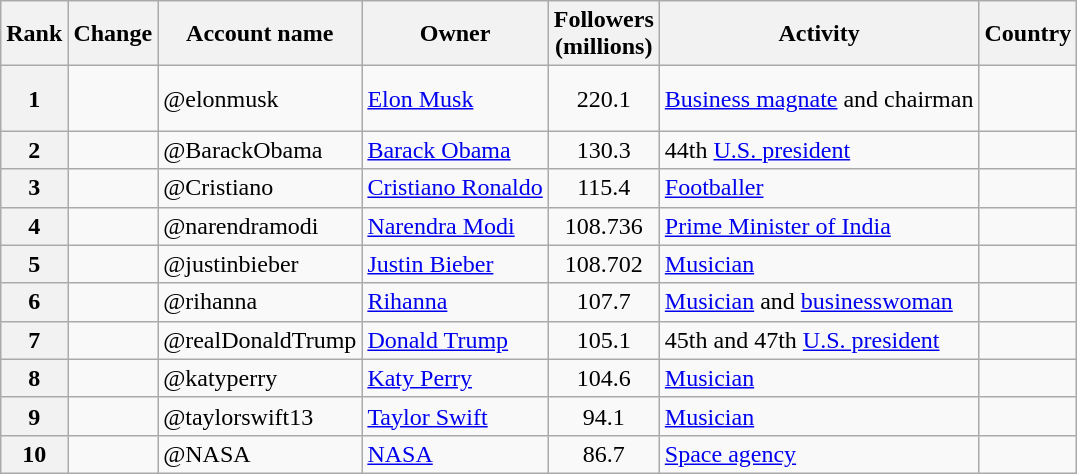<table class="wikitable sortable">
<tr>
<th scope="col">Rank</th>
<th scope="col" class="unsortable">Change </th>
<th scope="col">Account name</th>
<th scope="col">Owner</th>
<th scope="col">Followers <br> (millions)</th>
<th scope="col">Activity</th>
<th scope="col">Country</th>
</tr>
<tr>
<th align="center">1</th>
<td align=center></td>
<td scope="row">@elonmusk</td>
<td><a href='#'>Elon Musk</a></td>
<td align=center>220.1</td>
<td><a href='#'>Business magnate</a> and chairman</td>
<td><br><br></td>
</tr>
<tr>
<th align="center">2</th>
<td align=center></td>
<td scope="row">@BarackObama</td>
<td><a href='#'>Barack Obama</a></td>
<td align=center>130.3</td>
<td data-sort-value="President, former">44th <a href='#'>U.S. president</a></td>
<td></td>
</tr>
<tr>
<th align="center">3</th>
<td align=center></td>
<td scope="row">@Cristiano</td>
<td><a href='#'>Cristiano Ronaldo</a></td>
<td align="center">115.4</td>
<td><a href='#'>Footballer</a></td>
<td></td>
</tr>
<tr>
<th align="center">4</th>
<td align="center"></td>
<td scope="row">@narendramodi</td>
<td><a href='#'>Narendra Modi</a></td>
<td align="center">108.736</td>
<td><a href='#'>Prime Minister of India</a></td>
<td></td>
</tr>
<tr>
<th align="center">5</th>
<td align="center"></td>
<td scope="row">@justinbieber</td>
<td><a href='#'>Justin Bieber</a></td>
<td align="center">108.702</td>
<td><a href='#'>Musician</a></td>
<td></td>
</tr>
<tr>
<th align="center">6</th>
<td align="center"></td>
<td scope="row">@rihanna</td>
<td><a href='#'>Rihanna</a></td>
<td align="center">107.7</td>
<td><a href='#'>Musician</a> and <a href='#'>businesswoman</a></td>
<td></td>
</tr>
<tr>
<th align="center">7</th>
<td align="center"></td>
<td scope="row">@realDonaldTrump</td>
<td><a href='#'>Donald Trump</a></td>
<td align="center">105.1</td>
<td data-sort-value="President, former">45th and 47th <a href='#'>U.S. president</a></td>
<td></td>
</tr>
<tr>
<th align="center">8</th>
<td align="center"></td>
<td scope="row">@katyperry</td>
<td><a href='#'>Katy Perry</a></td>
<td align="center">104.6</td>
<td><a href='#'>Musician</a></td>
<td></td>
</tr>
<tr>
<th align="center">9</th>
<td align="center"></td>
<td scope="row">@taylorswift13</td>
<td><a href='#'>Taylor Swift</a></td>
<td align="center">94.1</td>
<td><a href='#'>Musician</a></td>
<td></td>
</tr>
<tr>
<th align="center">10</th>
<td align=center></td>
<td scope="row">@NASA</td>
<td><a href='#'>NASA</a></td>
<td align="center">86.7</td>
<td><a href='#'>Space agency</a></td>
<td></td>
</tr>
</table>
